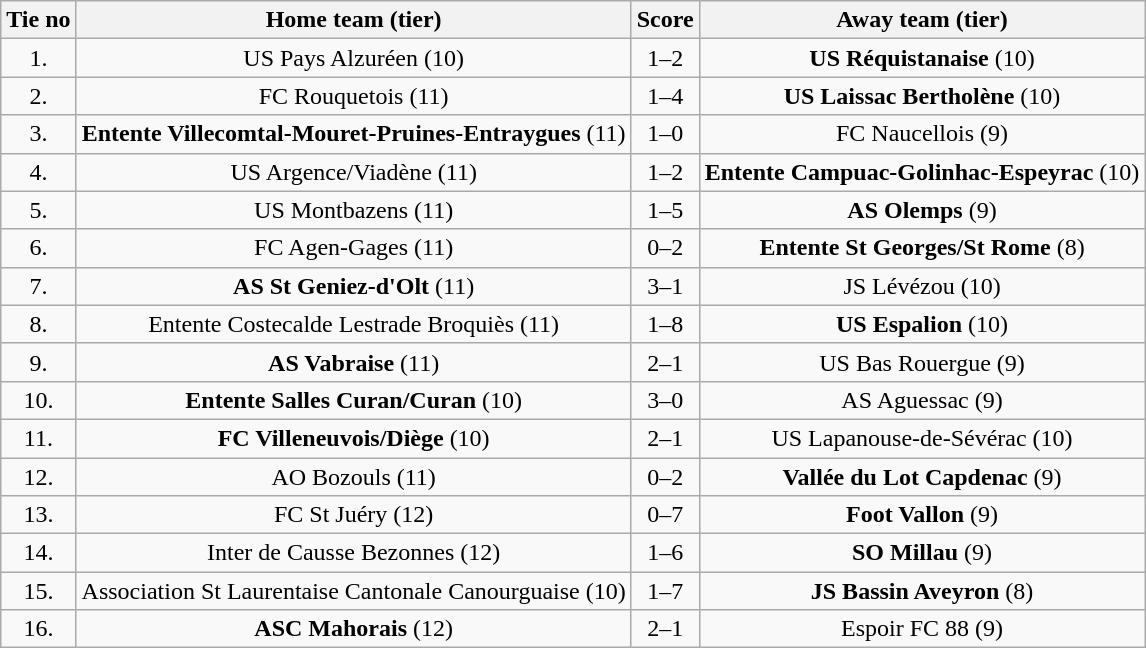<table class="wikitable" style="text-align: center">
<tr>
<th>Tie no</th>
<th>Home team (tier)</th>
<th>Score</th>
<th>Away team (tier)</th>
</tr>
<tr>
<td>1.</td>
<td>US Pays Alzuréen (10)</td>
<td>1–2 </td>
<td><strong>US Réquistanaise</strong> (10)</td>
</tr>
<tr>
<td>2.</td>
<td>FC Rouquetois (11)</td>
<td>1–4</td>
<td><strong>US Laissac Bertholène</strong> (10)</td>
</tr>
<tr>
<td>3.</td>
<td><strong>Entente Villecomtal-Mouret-Pruines-Entraygues</strong> (11)</td>
<td>1–0</td>
<td>FC Naucellois (9)</td>
</tr>
<tr>
<td>4.</td>
<td>US Argence/Viadène (11)</td>
<td>1–2</td>
<td><strong>Entente Campuac-Golinhac-Espeyrac</strong> (10)</td>
</tr>
<tr>
<td>5.</td>
<td>US Montbazens (11)</td>
<td>1–5 </td>
<td><strong>AS Olemps</strong> (9)</td>
</tr>
<tr>
<td>6.</td>
<td>FC Agen-Gages (11)</td>
<td>0–2</td>
<td><strong>Entente St Georges/St Rome</strong> (8)</td>
</tr>
<tr>
<td>7.</td>
<td><strong>AS St Geniez-d'Olt</strong> (11)</td>
<td>3–1</td>
<td>JS Lévézou (10)</td>
</tr>
<tr>
<td>8.</td>
<td>Entente Costecalde Lestrade Broquiès (11)</td>
<td>1–8</td>
<td><strong>US Espalion</strong> (10)</td>
</tr>
<tr>
<td>9.</td>
<td><strong>AS Vabraise</strong> (11)</td>
<td>2–1</td>
<td>US Bas Rouergue (9)</td>
</tr>
<tr>
<td>10.</td>
<td><strong>Entente Salles Curan/Curan</strong> (10)</td>
<td>3–0</td>
<td>AS Aguessac (9)</td>
</tr>
<tr>
<td>11.</td>
<td><strong>FC Villeneuvois/Diège</strong> (10)</td>
<td>2–1</td>
<td>US Lapanouse-de-Sévérac (10)</td>
</tr>
<tr>
<td>12.</td>
<td>AO Bozouls (11)</td>
<td>0–2</td>
<td><strong>Vallée du Lot Capdenac</strong> (9)</td>
</tr>
<tr>
<td>13.</td>
<td>FC St Juéry (12)</td>
<td>0–7</td>
<td><strong>Foot Vallon</strong> (9)</td>
</tr>
<tr>
<td>14.</td>
<td>Inter de Causse Bezonnes (12)</td>
<td>1–6</td>
<td><strong>SO Millau</strong> (9)</td>
</tr>
<tr>
<td>15.</td>
<td>Association St Laurentaise Cantonale Canourguaise (10)</td>
<td>1–7</td>
<td><strong>JS Bassin Aveyron</strong> (8)</td>
</tr>
<tr>
<td>16.</td>
<td><strong>ASC Mahorais</strong> (12)</td>
<td>2–1</td>
<td>Espoir FC 88 (9)</td>
</tr>
</table>
